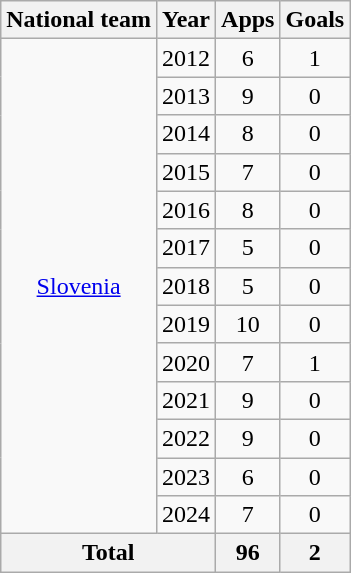<table class="wikitable" style="text-align:center">
<tr>
<th>National team</th>
<th>Year</th>
<th>Apps</th>
<th>Goals</th>
</tr>
<tr>
<td rowspan="13"><a href='#'>Slovenia</a></td>
<td>2012</td>
<td>6</td>
<td>1</td>
</tr>
<tr>
<td>2013</td>
<td>9</td>
<td>0</td>
</tr>
<tr>
<td>2014</td>
<td>8</td>
<td>0</td>
</tr>
<tr>
<td>2015</td>
<td>7</td>
<td>0</td>
</tr>
<tr>
<td>2016</td>
<td>8</td>
<td>0</td>
</tr>
<tr>
<td>2017</td>
<td>5</td>
<td>0</td>
</tr>
<tr>
<td>2018</td>
<td>5</td>
<td>0</td>
</tr>
<tr>
<td>2019</td>
<td>10</td>
<td>0</td>
</tr>
<tr>
<td>2020</td>
<td>7</td>
<td>1</td>
</tr>
<tr>
<td>2021</td>
<td>9</td>
<td>0</td>
</tr>
<tr>
<td>2022</td>
<td>9</td>
<td>0</td>
</tr>
<tr>
<td>2023</td>
<td>6</td>
<td>0</td>
</tr>
<tr>
<td>2024</td>
<td>7</td>
<td>0</td>
</tr>
<tr>
<th colspan="2">Total</th>
<th>96</th>
<th>2</th>
</tr>
</table>
